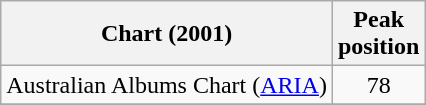<table class="wikitable sortable plainrowheaders">
<tr>
<th>Chart (2001)</th>
<th>Peak<br>position</th>
</tr>
<tr>
<td>Australian Albums Chart (<a href='#'>ARIA</a>)</td>
<td style="text-align:center;">78</td>
</tr>
<tr>
</tr>
<tr>
</tr>
<tr>
</tr>
<tr>
</tr>
<tr>
</tr>
<tr>
</tr>
<tr>
</tr>
<tr>
</tr>
<tr>
</tr>
<tr>
</tr>
</table>
